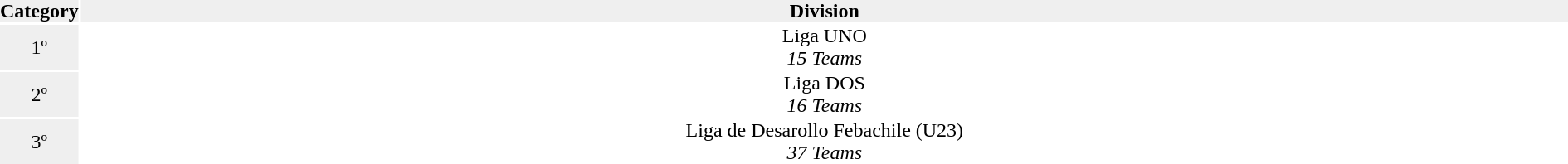<table align="center" class="toc" cellpadding=0>
<tr style="background:#efefef;">
<th colspan="2" width=4.6% align="center"><strong>Category</strong></th>
<th colspan="18" width=95.4% align="center"><strong>Division</strong></th>
</tr>
<tr>
<td colspan="2" width="4.6%%" align="center" style="background:#efefef;">1º</td>
<td colspan="18" width="95.4%" align="center">Liga UNO <br><em>15 Teams</em></td>
</tr>
<tr>
<td colspan="2" width="4.6%%" align="center" style="background:#efefef;">2º</td>
<td colspan="18" width="95.4%" align="center">Liga DOS<br><em>16 Teams</em></td>
</tr>
<tr>
<td colspan="2" width="4.6%%" align="center" style="background:#efefef;">3º</td>
<td colspan="18" width="95.4%" align="center">Liga de Desarollo Febachile (U23)<br><em>37 Teams</em></td>
</tr>
<tr>
</tr>
</table>
